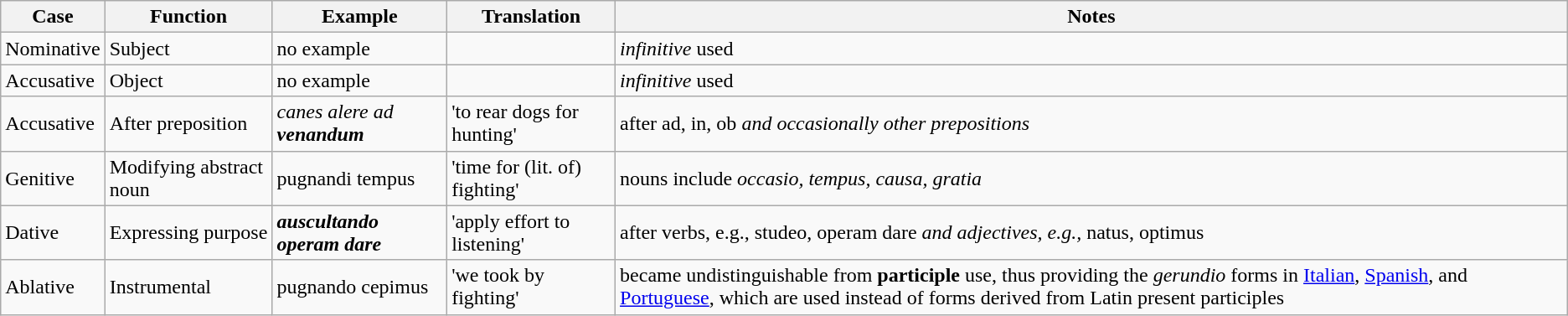<table class="wikitable">
<tr>
<th>Case</th>
<th>Function</th>
<th>Example</th>
<th>Translation</th>
<th>Notes</th>
</tr>
<tr>
<td>Nominative</td>
<td>Subject</td>
<td>no example</td>
<td></td>
<td><em>infinitive</em> used</td>
</tr>
<tr>
<td>Accusative</td>
<td>Object</td>
<td>no example</td>
<td></td>
<td><em>infinitive</em> used</td>
</tr>
<tr>
<td>Accusative</td>
<td>After preposition</td>
<td><em>canes alere ad <strong>venandum<strong><em></td>
<td>'to rear dogs for hunting'</td>
<td>after </em>ad, in, ob<em> and occasionally other prepositions</td>
</tr>
<tr>
<td>Genitive</td>
<td>Modifying abstract noun</td>
<td></em></strong>pugnandi</strong> tempus</em></td>
<td>'time for (lit. of) fighting'</td>
<td>nouns include <em>occasio, tempus, causa, gratia</em></td>
</tr>
<tr>
<td>Dative</td>
<td>Expressing purpose</td>
<td><strong><em>auscultando<strong> operam dare<em></td>
<td>'apply effort to listening'</td>
<td>after verbs, e.g., </em>studeo, operam dare<em> and adjectives, e.g., </em>natus, optimus<em></td>
</tr>
<tr>
<td>Ablative</td>
<td>Instrumental</td>
<td></em></strong>pugnando</strong> cepimus</em></td>
<td>'we took by fighting'</td>
<td>became undistinguishable from <strong>participle</strong> use, thus providing the <em>gerundio</em> forms in <a href='#'>Italian</a>, <a href='#'>Spanish</a>, and <a href='#'>Portuguese</a>, which are used instead of forms derived from Latin present participles</td>
</tr>
</table>
